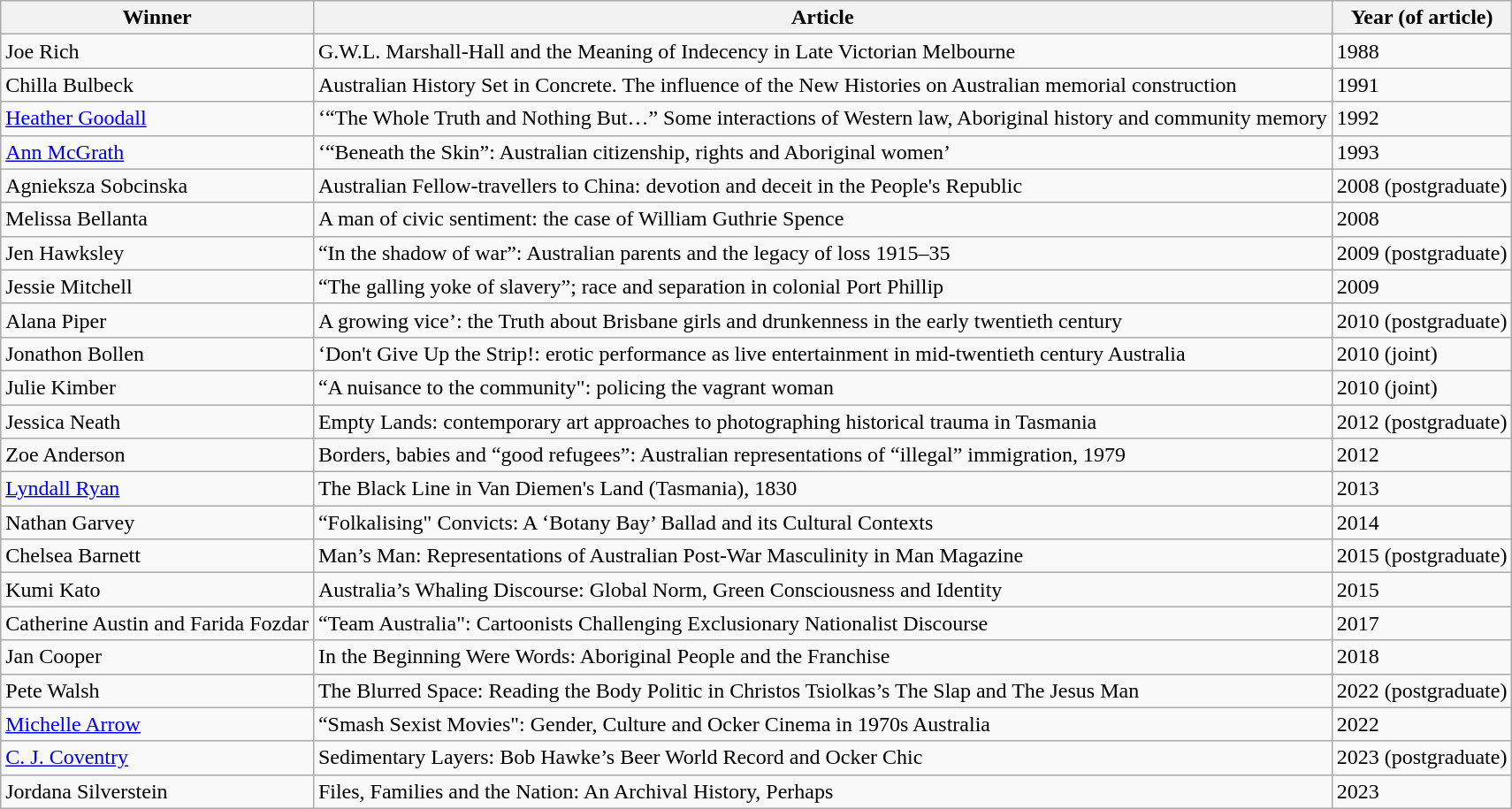<table class="wikitable sortable">
<tr>
<th>Winner</th>
<th>Article</th>
<th>Year (of article)</th>
</tr>
<tr>
<td>Joe Rich</td>
<td>G.W.L. Marshall-Hall and the Meaning of Indecency in Late Victorian Melbourne</td>
<td>1988</td>
</tr>
<tr>
<td>Chilla Bulbeck</td>
<td>Australian History Set in Concrete. The influence of the New Histories on Australian memorial construction</td>
<td>1991</td>
</tr>
<tr>
<td><a href='#'>Heather Goodall</a></td>
<td>‘“The Whole Truth and Nothing But…” Some interactions of Western law, Aboriginal history and community memory</td>
<td>1992</td>
</tr>
<tr>
<td><a href='#'>Ann McGrath</a></td>
<td>‘“Beneath the Skin”: Australian citizenship, rights and Aboriginal women’</td>
<td>1993</td>
</tr>
<tr>
<td>Agnieksza Sobcinska</td>
<td>Australian Fellow-travellers to China: devotion and deceit in the People's Republic</td>
<td>2008 (postgraduate)</td>
</tr>
<tr>
<td>Melissa Bellanta</td>
<td>A man of civic sentiment: the case of William Guthrie Spence</td>
<td>2008</td>
</tr>
<tr>
<td>Jen Hawksley</td>
<td>“In the shadow of war”: Australian parents and the legacy of loss 1915–35</td>
<td>2009 (postgraduate)</td>
</tr>
<tr>
<td>Jessie Mitchell</td>
<td>“The galling yoke of slavery”; race and separation in colonial Port Phillip</td>
<td>2009</td>
</tr>
<tr>
<td>Alana Piper</td>
<td>A growing vice’: the Truth about Brisbane girls and drunkenness in the early twentieth century</td>
<td>2010 (postgraduate)</td>
</tr>
<tr>
<td>Jonathon Bollen</td>
<td>‘Don't Give Up the Strip!: erotic performance as live entertainment in mid-twentieth century Australia</td>
<td>2010 (joint)</td>
</tr>
<tr>
<td>Julie Kimber</td>
<td>“A nuisance to the community": policing the vagrant woman</td>
<td>2010 (joint)</td>
</tr>
<tr>
<td>Jessica Neath</td>
<td>Empty Lands: contemporary art approaches to photographing historical trauma in Tasmania</td>
<td>2012 (postgraduate)</td>
</tr>
<tr>
<td>Zoe Anderson</td>
<td>Borders, babies and “good refugees”: Australian representations of “illegal” immigration, 1979</td>
<td>2012</td>
</tr>
<tr>
<td><a href='#'>Lyndall Ryan</a></td>
<td>The Black Line in Van Diemen's Land (Tasmania), 1830</td>
<td>2013</td>
</tr>
<tr>
<td>Nathan Garvey</td>
<td>“Folkalising" Convicts: A ‘Botany Bay’ Ballad and its Cultural Contexts</td>
<td>2014</td>
</tr>
<tr>
<td>Chelsea Barnett</td>
<td>Man’s Man: Representations of Australian Post-War Masculinity in Man Magazine</td>
<td>2015 (postgraduate)</td>
</tr>
<tr>
<td>Kumi Kato</td>
<td>Australia’s Whaling Discourse: Global Norm, Green Consciousness and Identity</td>
<td>2015</td>
</tr>
<tr>
<td>Catherine Austin and Farida Fozdar</td>
<td>“Team Australia": Cartoonists Challenging Exclusionary Nationalist Discourse</td>
<td>2017</td>
</tr>
<tr>
<td>Jan Cooper</td>
<td>In the Beginning Were Words: Aboriginal People and the Franchise</td>
<td>2018</td>
</tr>
<tr>
<td>Pete Walsh</td>
<td>The Blurred Space: Reading the Body Politic in Christos Tsiolkas’s The Slap and The Jesus Man</td>
<td>2022 (postgraduate)</td>
</tr>
<tr>
<td><a href='#'>Michelle Arrow</a></td>
<td>“Smash Sexist Movies": Gender, Culture and Ocker Cinema in 1970s Australia</td>
<td>2022</td>
</tr>
<tr>
<td><a href='#'>C. J. Coventry</a></td>
<td>Sedimentary Layers: Bob Hawke’s Beer World Record and Ocker Chic</td>
<td>2023 (postgraduate)</td>
</tr>
<tr>
<td>Jordana Silverstein</td>
<td>Files, Families and the Nation: An Archival History, Perhaps</td>
<td>2023</td>
</tr>
</table>
